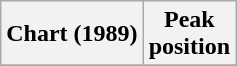<table class="wikitable sortable plainrowheaders" style="text-align:center">
<tr>
<th>Chart (1989)</th>
<th>Peak<br>position</th>
</tr>
<tr>
</tr>
</table>
